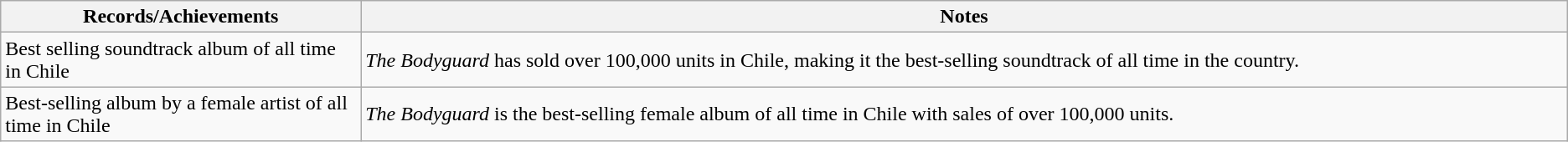<table class="wikitable sortable plainrowheaders">
<tr>
<th scope="col" width=20%>Records/Achievements</th>
<th scope="col" width=67%>Notes</th>
</tr>
<tr>
<td>Best selling soundtrack album of all time in Chile</td>
<td><em>The Bodyguard</em> has sold over 100,000 units in Chile, making it the best-selling soundtrack of all time in the country.</td>
</tr>
<tr>
<td>Best-selling album by a female artist of all time in Chile</td>
<td><em>The Bodyguard</em> is the best-selling female album of all time in Chile with sales of over 100,000 units.</td>
</tr>
</table>
